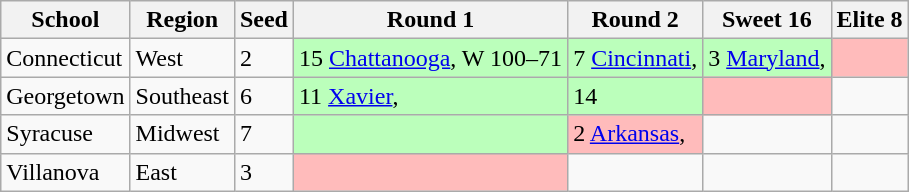<table class="wikitable">
<tr>
<th>School</th>
<th>Region</th>
<th>Seed</th>
<th>Round 1</th>
<th>Round 2</th>
<th>Sweet 16</th>
<th>Elite 8</th>
</tr>
<tr>
<td>Connecticut</td>
<td>West</td>
<td>2</td>
<td style="background:#bfb;">15 <a href='#'>Chattanooga</a>, W 100–71</td>
<td style="background:#bfb;">7 <a href='#'>Cincinnati</a>, </td>
<td style="background:#bfb;">3 <a href='#'>Maryland</a>, </td>
<td style="background:#fbb;"></td>
</tr>
<tr>
<td>Georgetown</td>
<td>Southeast</td>
<td>6</td>
<td style="background:#bfb;">11 <a href='#'>Xavier</a>, </td>
<td style="background:#bfb;">14  </td>
<td style="background:#fbb;"></td>
<td></td>
</tr>
<tr>
<td>Syracuse</td>
<td>Midwest</td>
<td>7</td>
<td style="background:#bfb;"></td>
<td style="background:#fbb;">2 <a href='#'>Arkansas</a>, </td>
<td></td>
<td></td>
</tr>
<tr>
<td>Villanova</td>
<td>East</td>
<td>3</td>
<td style="background:#fbb;"></td>
<td></td>
<td></td>
<td></td>
</tr>
</table>
